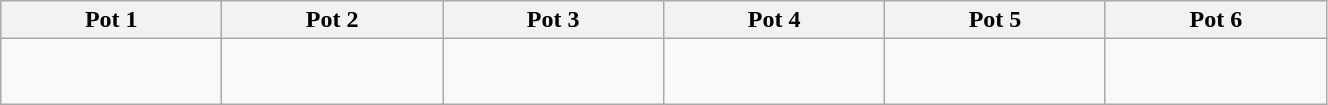<table class=wikitable width=70%>
<tr>
<th width=15%>Pot 1</th>
<th width=15%>Pot 2</th>
<th width=15%>Pot 3</th>
<th width=15%>Pot 4</th>
<th width=15%>Pot 5</th>
<th width=15%>Pot 6</th>
</tr>
<tr>
<td><br><br></td>
<td><br><br></td>
<td><br><br></td>
<td><br><br></td>
<td><br><br></td>
<td><br><br></td>
</tr>
</table>
